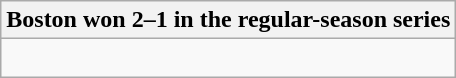<table class="wikitable collapsible collapsed">
<tr>
<th>Boston won 2–1 in the regular-season series</th>
</tr>
<tr>
<td><br>

</td>
</tr>
</table>
